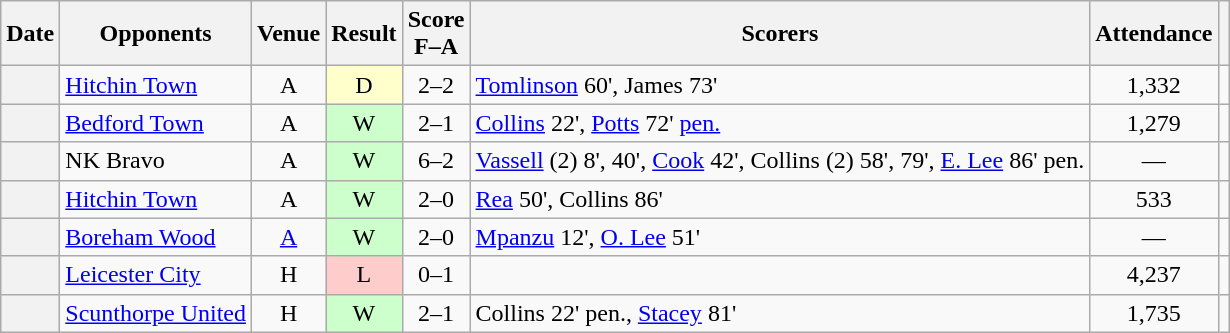<table class="wikitable plainrowheaders sortable" style="text-align: center">
<tr>
<th scope=col>Date</th>
<th scope=col>Opponents</th>
<th scope=col>Venue</th>
<th scope=col>Result</th>
<th scope=col>Score<br>F–A</th>
<th scope=col class=unsortable>Scorers</th>
<th scope=col>Attendance</th>
<th scope=col class=unsortable></th>
</tr>
<tr>
<th scope=row></th>
<td align=left><a href='#'>Hitchin Town</a></td>
<td>A</td>
<td style=background-color:#FFFFCC>D</td>
<td>2–2</td>
<td align=left><a href='#'>Tomlinson</a> 60', James 73'</td>
<td>1,332</td>
<td></td>
</tr>
<tr>
<th scope=row></th>
<td align=left><a href='#'>Bedford Town</a></td>
<td>A</td>
<td style=background-color:#CCFFCC>W</td>
<td>2–1</td>
<td align=left><a href='#'>Collins</a> 22', <a href='#'>Potts</a> 72' <a href='#'>pen.</a></td>
<td>1,279</td>
<td></td>
</tr>
<tr>
<th scope=row></th>
<td align=left>NK Bravo</td>
<td>A</td>
<td style=background-color:#CCFFCC>W</td>
<td>6–2</td>
<td align=left><a href='#'>Vassell</a> (2) 8', 40', <a href='#'>Cook</a> 42', Collins (2) 58', 79', <a href='#'>E. Lee</a> 86' pen.</td>
<td>—</td>
<td></td>
</tr>
<tr>
<th scope=row></th>
<td align=left><a href='#'>Hitchin Town</a></td>
<td>A</td>
<td style=background-color:#CCFFCC>W</td>
<td>2–0</td>
<td align=left><a href='#'>Rea</a> 50', Collins 86'</td>
<td>533</td>
<td></td>
</tr>
<tr>
<th scope=row></th>
<td align=left><a href='#'>Boreham Wood</a></td>
<td><a href='#'>A</a></td>
<td style=background-color:#CCFFCC>W</td>
<td>2–0</td>
<td align=left><a href='#'>Mpanzu</a> 12', <a href='#'>O. Lee</a> 51'</td>
<td>—</td>
<td></td>
</tr>
<tr>
<th scope=row></th>
<td align=left><a href='#'>Leicester City</a></td>
<td>H</td>
<td style=background-color:#FFCCCC>L</td>
<td>0–1</td>
<td align=left></td>
<td>4,237</td>
<td></td>
</tr>
<tr>
<th scope=row></th>
<td align=left><a href='#'>Scunthorpe United</a></td>
<td>H</td>
<td style=background-color:#CCFFCC>W</td>
<td>2–1</td>
<td align=left>Collins 22' pen., <a href='#'>Stacey</a> 81'</td>
<td>1,735</td>
<td></td>
</tr>
</table>
